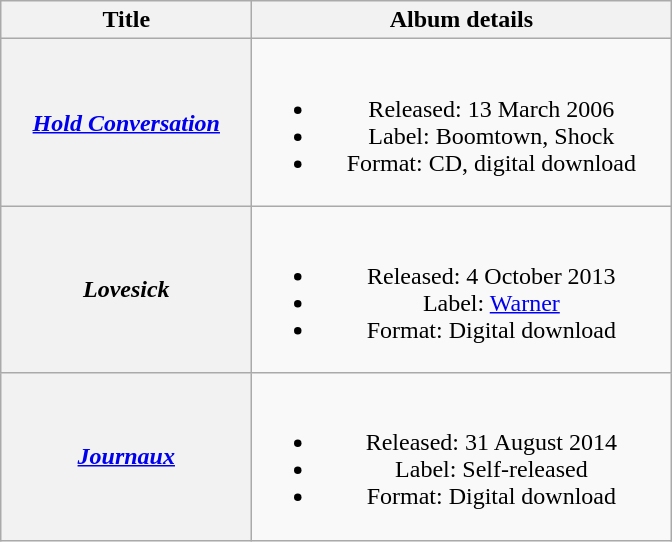<table class="wikitable plainrowheaders" style="text-align:center;">
<tr>
<th scope="col" style="width:10em;">Title</th>
<th scope="col" style="width:17em;">Album details</th>
</tr>
<tr>
<th scope="row"><em><a href='#'>Hold Conversation</a></em></th>
<td><br><ul><li>Released: 13 March 2006</li><li>Label: Boomtown, Shock</li><li>Format: CD, digital download</li></ul></td>
</tr>
<tr>
<th scope="row"><em>Lovesick</em></th>
<td><br><ul><li>Released: 4 October 2013</li><li>Label: <a href='#'>Warner</a></li><li>Format: Digital download</li></ul></td>
</tr>
<tr>
<th scope="row"><em><a href='#'>Journaux</a></em></th>
<td><br><ul><li>Released: 31 August 2014</li><li>Label: Self-released</li><li>Format: Digital download</li></ul></td>
</tr>
</table>
